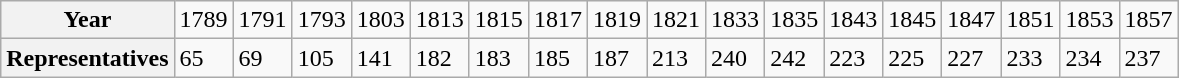<table class="wikitable">
<tr>
<th>Year</th>
<td>1789</td>
<td>1791</td>
<td>1793</td>
<td>1803</td>
<td>1813</td>
<td>1815</td>
<td>1817</td>
<td>1819</td>
<td>1821</td>
<td>1833</td>
<td>1835</td>
<td>1843</td>
<td>1845</td>
<td>1847</td>
<td>1851</td>
<td>1853</td>
<td>1857</td>
</tr>
<tr>
<th>Representatives</th>
<td>65</td>
<td>69</td>
<td>105</td>
<td>141</td>
<td>182</td>
<td>183</td>
<td>185</td>
<td>187</td>
<td>213</td>
<td>240</td>
<td>242</td>
<td>223</td>
<td>225</td>
<td>227</td>
<td>233</td>
<td>234</td>
<td>237</td>
</tr>
</table>
